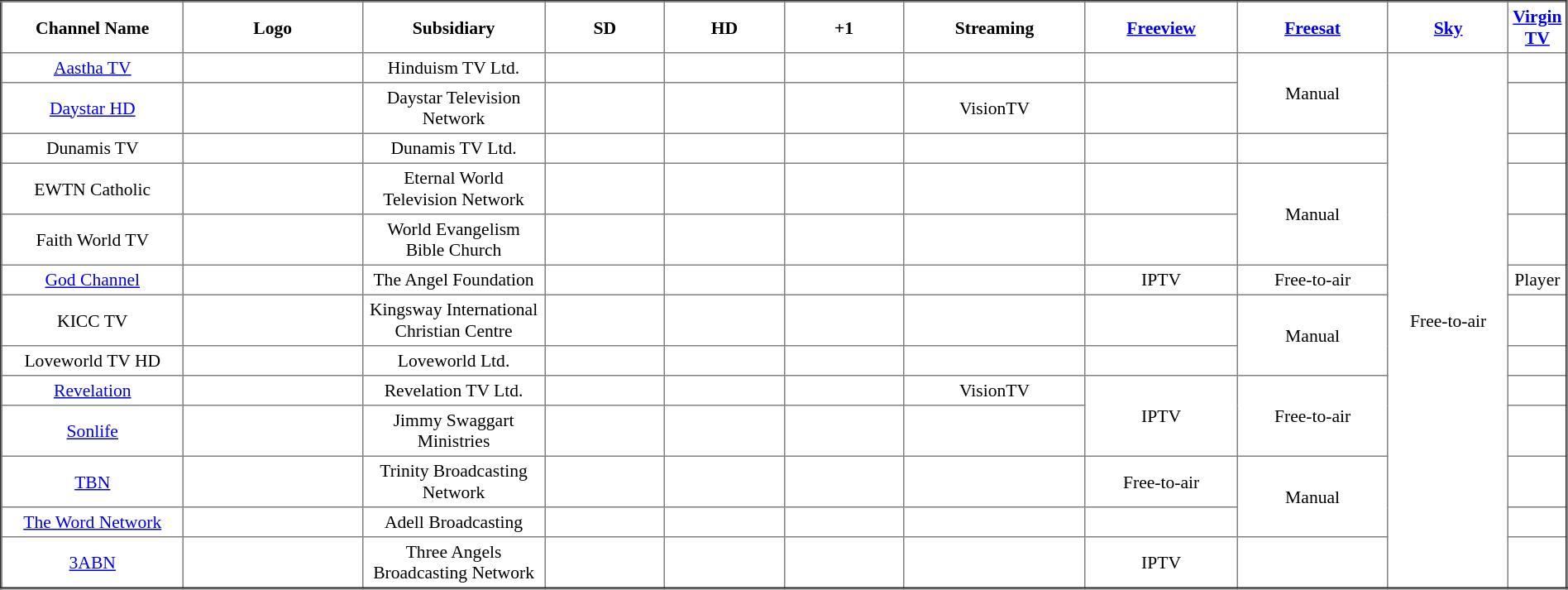<table class="toccolours sortable" border="2" cellpadding="3" style="border-collapse:collapse; font-size:90%; text-align:center; width:100%;">
<tr>
<th style="width:12%;">Channel Name</th>
<th style="width:12%;">Logo</th>
<th style="width:12%;">Subsidiary</th>
<th style="width:8%;">SD</th>
<th style="width:8%;">HD</th>
<th style="width:8%;">+1</th>
<th style="width:12%;">Streaming</th>
<th style="width:10%;"><a href='#'>Freeview</a></th>
<th style="width:10%;"><a href='#'>Freesat</a></th>
<th style="width:10%;"><a href='#'>Sky</a></th>
<th style="width:10%;"><a href='#'>Virgin TV</a></th>
</tr>
<tr>
<td><a href='#'>Aastha TV</a></td>
<td></td>
<td>Hinduism TV Ltd.</td>
<td></td>
<td></td>
<td></td>
<td></td>
<td></td>
<td rowspan="2">Manual</td>
<td rowspan="13">Free-to-air</td>
<td></td>
</tr>
<tr>
<td><a href='#'>Daystar HD</a></td>
<td></td>
<td>Daystar Television Network</td>
<td></td>
<td></td>
<td></td>
<td>VisionTV</td>
<td></td>
<td></td>
</tr>
<tr>
<td>Dunamis TV</td>
<td></td>
<td>Dunamis TV Ltd.</td>
<td></td>
<td></td>
<td></td>
<td></td>
<td></td>
<td></td>
<td></td>
</tr>
<tr>
<td>EWTN Catholic</td>
<td></td>
<td>Eternal World Television Network</td>
<td></td>
<td></td>
<td></td>
<td></td>
<td></td>
<td rowspan="2">Manual</td>
<td></td>
</tr>
<tr>
<td>Faith World TV</td>
<td></td>
<td>World Evangelism Bible Church</td>
<td></td>
<td></td>
<td></td>
<td></td>
<td></td>
<td></td>
</tr>
<tr>
<td><a href='#'>God Channel</a></td>
<td></td>
<td>The Angel Foundation</td>
<td></td>
<td></td>
<td></td>
<td></td>
<td>IPTV</td>
<td>Free-to-air</td>
<td>Player</td>
</tr>
<tr>
<td>KICC TV</td>
<td></td>
<td>Kingsway International Christian Centre</td>
<td></td>
<td></td>
<td></td>
<td></td>
<td></td>
<td rowspan="2">Manual</td>
<td></td>
</tr>
<tr>
<td>Loveworld TV HD</td>
<td></td>
<td>Loveworld Ltd.</td>
<td></td>
<td></td>
<td></td>
<td></td>
<td></td>
<td></td>
</tr>
<tr>
<td><a href='#'>Revelation</a></td>
<td></td>
<td>Revelation TV Ltd.</td>
<td></td>
<td></td>
<td></td>
<td>VisionTV</td>
<td rowspan="2">IPTV</td>
<td rowspan="2">Free-to-air</td>
<td></td>
</tr>
<tr>
<td><a href='#'>Sonlife</a></td>
<td></td>
<td>Jimmy Swaggart Ministries</td>
<td></td>
<td></td>
<td></td>
<td></td>
<td></td>
</tr>
<tr>
<td><a href='#'>TBN</a></td>
<td></td>
<td>Trinity Broadcasting Network</td>
<td></td>
<td></td>
<td></td>
<td></td>
<td>Free-to-air</td>
<td rowspan="2">Manual</td>
<td></td>
</tr>
<tr>
<td><a href='#'>The Word Network</a></td>
<td></td>
<td>Adell Broadcasting</td>
<td></td>
<td></td>
<td></td>
<td></td>
<td></td>
<td></td>
</tr>
<tr>
<td><a href='#'>3ABN</a></td>
<td></td>
<td>Three Angels Broadcasting Network</td>
<td></td>
<td></td>
<td></td>
<td></td>
<td>IPTV</td>
<td></td>
<td></td>
</tr>
</table>
